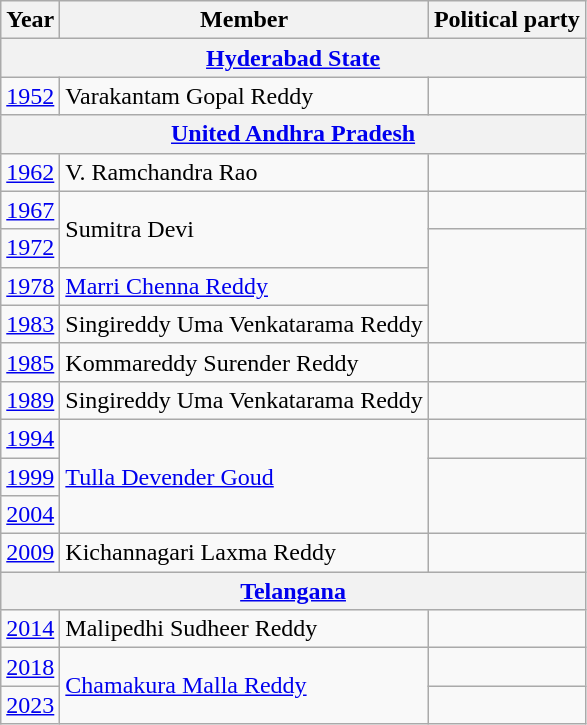<table class="wikitable sortable">
<tr>
<th>Year</th>
<th>Member</th>
<th colspan="2">Political party</th>
</tr>
<tr>
<th colspan=4><a href='#'>Hyderabad State</a></th>
</tr>
<tr>
<td><a href='#'>1952</a></td>
<td>Varakantam Gopal Reddy</td>
<td></td>
</tr>
<tr>
<th colspan=4><a href='#'>United Andhra Pradesh</a></th>
</tr>
<tr>
<td><a href='#'>1962</a></td>
<td>V. Ramchandra Rao</td>
<td></td>
</tr>
<tr>
<td><a href='#'>1967</a></td>
<td rowspan="2">Sumitra Devi</td>
<td></td>
</tr>
<tr>
<td><a href='#'>1972</a></td>
</tr>
<tr>
<td><a href='#'>1978</a></td>
<td><a href='#'>Marri Chenna Reddy</a></td>
</tr>
<tr>
<td><a href='#'>1983</a></td>
<td>Singireddy Uma Venkatarama Reddy</td>
</tr>
<tr>
<td><a href='#'>1985</a></td>
<td>Kommareddy Surender Reddy</td>
<td></td>
</tr>
<tr>
<td><a href='#'>1989</a></td>
<td>Singireddy Uma Venkatarama Reddy</td>
<td></td>
</tr>
<tr>
<td><a href='#'>1994</a></td>
<td rowspan="3"><a href='#'>Tulla Devender Goud</a></td>
<td></td>
</tr>
<tr>
<td><a href='#'>1999</a></td>
</tr>
<tr>
<td><a href='#'>2004</a></td>
</tr>
<tr>
<td><a href='#'>2009</a></td>
<td>Kichannagari Laxma Reddy</td>
<td></td>
</tr>
<tr>
<th colspan=4><a href='#'>Telangana</a></th>
</tr>
<tr>
<td><a href='#'>2014</a></td>
<td>Malipedhi Sudheer Reddy</td>
<td></td>
</tr>
<tr>
<td><a href='#'>2018</a></td>
<td rowspan="2"><a href='#'>Chamakura Malla Reddy</a></td>
</tr>
<tr>
<td><a href='#'>2023</a></td>
<td></td>
</tr>
</table>
